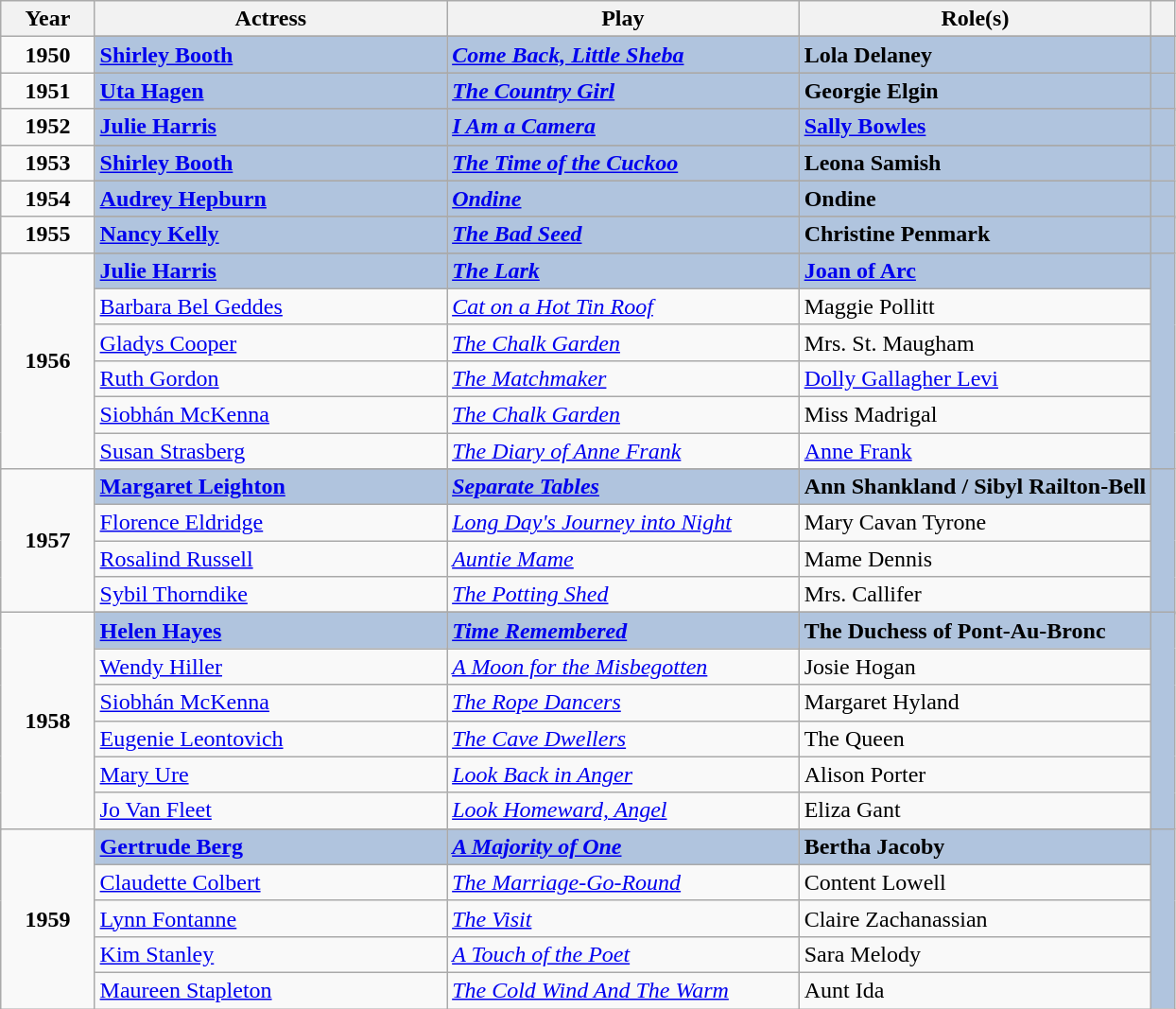<table class="wikitable sortable">
<tr>
<th scope="col" style="width:8%;">Year</th>
<th scope="col" style="width:30%;">Actress</th>
<th scope="col" style="width:30%;">Play</th>
<th scope="col" style="width:30%;">Role(s)</th>
<th scope="col" style="width:2%;" class="unsortable"></th>
</tr>
<tr>
<td rowspan="2" align="center"><strong>1950</strong> <br> </td>
</tr>
<tr style="background:#B0C4DE">
<td><strong><a href='#'>Shirley Booth</a></strong></td>
<td><strong><em><a href='#'>Come Back, Little Sheba</a></em></strong></td>
<td><strong>Lola Delaney</strong></td>
<td rowspan="2"></td>
</tr>
<tr>
<td rowspan="2" align="center"><strong>1951</strong> <br> </td>
</tr>
<tr style="background:#B0C4DE">
<td><strong><a href='#'>Uta Hagen</a></strong></td>
<td><strong><em><a href='#'>The Country Girl</a></em></strong></td>
<td><strong>Georgie Elgin</strong></td>
<td rowspan="2"></td>
</tr>
<tr>
<td rowspan="2" align="center"><strong>1952</strong> <br> </td>
</tr>
<tr style="background:#B0C4DE">
<td><strong><a href='#'>Julie Harris</a></strong></td>
<td><strong><em><a href='#'>I Am a Camera</a></em></strong></td>
<td><strong><a href='#'>Sally Bowles</a></strong></td>
<td rowspan="2"></td>
</tr>
<tr>
<td rowspan="2" align="center"><strong>1953</strong> <br> </td>
</tr>
<tr style="background:#B0C4DE">
<td><strong><a href='#'>Shirley Booth</a></strong></td>
<td><strong><em><a href='#'>The Time of the Cuckoo</a></em></strong></td>
<td><strong>Leona Samish</strong></td>
<td rowspan="2"></td>
</tr>
<tr>
<td rowspan="2" align="center"><strong>1954</strong> <br> </td>
</tr>
<tr style="background:#B0C4DE">
<td><strong><a href='#'>Audrey Hepburn</a></strong></td>
<td><strong><em><a href='#'>Ondine</a></em></strong></td>
<td><strong>Ondine</strong></td>
<td rowspan="2"></td>
</tr>
<tr>
<td rowspan="2" align="center"><strong>1955</strong> <br> </td>
</tr>
<tr style="background:#B0C4DE">
<td><strong><a href='#'>Nancy Kelly</a></strong></td>
<td><strong><em><a href='#'>The Bad Seed</a></em></strong></td>
<td><strong>Christine Penmark</strong></td>
<td rowspan="2"></td>
</tr>
<tr>
<td rowspan="7" align="center"><strong>1956</strong> <br> </td>
</tr>
<tr style="background:#B0C4DE">
<td><strong><a href='#'>Julie Harris</a></strong></td>
<td><strong><em><a href='#'>The Lark</a></em></strong></td>
<td><strong><a href='#'>Joan of Arc</a></strong></td>
<td rowspan="7" align="center"></td>
</tr>
<tr>
<td><a href='#'>Barbara Bel Geddes</a></td>
<td><em><a href='#'>Cat on a Hot Tin Roof</a></em></td>
<td>Maggie Pollitt</td>
</tr>
<tr>
<td><a href='#'>Gladys Cooper</a></td>
<td><em><a href='#'>The Chalk Garden</a></em></td>
<td>Mrs. St. Maugham</td>
</tr>
<tr>
<td><a href='#'>Ruth Gordon</a></td>
<td><em><a href='#'>The Matchmaker</a></em></td>
<td><a href='#'>Dolly Gallagher Levi</a></td>
</tr>
<tr>
<td><a href='#'>Siobhán McKenna</a></td>
<td><em><a href='#'>The Chalk Garden</a></em></td>
<td>Miss Madrigal</td>
</tr>
<tr>
<td><a href='#'>Susan Strasberg</a></td>
<td><em><a href='#'>The Diary of Anne Frank</a></em></td>
<td><a href='#'>Anne Frank</a></td>
</tr>
<tr>
<td rowspan="5" align="center"><strong>1957</strong> <br> </td>
</tr>
<tr style="background:#B0C4DE">
<td><strong><a href='#'>Margaret Leighton</a></strong></td>
<td><strong><em><a href='#'>Separate Tables</a></em></strong></td>
<td><strong>Ann Shankland / Sibyl Railton-Bell</strong></td>
<td rowspan="5" align="center"></td>
</tr>
<tr>
<td><a href='#'>Florence Eldridge</a></td>
<td><em><a href='#'>Long Day's Journey into Night</a></em></td>
<td>Mary Cavan Tyrone</td>
</tr>
<tr>
<td><a href='#'>Rosalind Russell</a></td>
<td><em><a href='#'>Auntie Mame</a></em></td>
<td>Mame Dennis</td>
</tr>
<tr>
<td><a href='#'>Sybil Thorndike</a></td>
<td><em><a href='#'>The Potting Shed</a></em></td>
<td>Mrs. Callifer</td>
</tr>
<tr>
<td rowspan="7" align="center"><strong>1958</strong> <br> </td>
</tr>
<tr style="background:#B0C4DE">
<td><strong><a href='#'>Helen Hayes</a></strong></td>
<td><strong><em><a href='#'>Time Remembered</a></em></strong></td>
<td><strong>The Duchess of Pont-Au-Bronc</strong></td>
<td rowspan="7" align="center"></td>
</tr>
<tr>
<td><a href='#'>Wendy Hiller</a></td>
<td><em><a href='#'>A Moon for the Misbegotten</a></em></td>
<td>Josie Hogan</td>
</tr>
<tr>
<td><a href='#'>Siobhán McKenna</a></td>
<td><em><a href='#'>The Rope Dancers</a></em></td>
<td>Margaret Hyland</td>
</tr>
<tr>
<td><a href='#'>Eugenie Leontovich</a></td>
<td><em><a href='#'>The Cave Dwellers</a></em></td>
<td>The Queen</td>
</tr>
<tr>
<td><a href='#'>Mary Ure</a></td>
<td><em><a href='#'>Look Back in Anger</a></em></td>
<td>Alison Porter</td>
</tr>
<tr>
<td><a href='#'>Jo Van Fleet</a></td>
<td><em><a href='#'>Look Homeward, Angel</a></em></td>
<td>Eliza Gant</td>
</tr>
<tr>
<td rowspan="6" align="center"><strong>1959</strong> <br> </td>
</tr>
<tr style="background:#B0C4DE">
<td><strong><a href='#'>Gertrude Berg</a></strong></td>
<td><strong><em><a href='#'>A Majority of One</a></em></strong></td>
<td><strong>Bertha Jacoby</strong></td>
<td rowspan="6" align="center"></td>
</tr>
<tr>
<td><a href='#'>Claudette Colbert</a></td>
<td><em><a href='#'>The Marriage-Go-Round</a></em></td>
<td>Content Lowell</td>
</tr>
<tr>
<td><a href='#'>Lynn Fontanne</a></td>
<td><em><a href='#'>The Visit</a></em></td>
<td>Claire Zachanassian</td>
</tr>
<tr>
<td><a href='#'>Kim Stanley</a></td>
<td><em><a href='#'>A Touch of the Poet</a></em></td>
<td>Sara Melody</td>
</tr>
<tr>
<td><a href='#'>Maureen Stapleton</a></td>
<td><em><a href='#'>The Cold Wind And The Warm</a></em></td>
<td>Aunt Ida</td>
</tr>
</table>
